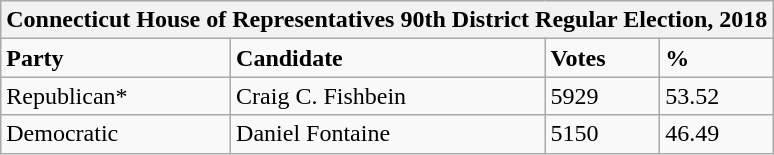<table class="wikitable">
<tr>
<th colspan="4">Connecticut House of Representatives 90th District Regular Election, 2018</th>
</tr>
<tr>
<td><strong>Party</strong></td>
<td><strong>Candidate</strong></td>
<td><strong>Votes</strong></td>
<td><strong>%</strong></td>
</tr>
<tr>
<td>Republican*</td>
<td>Craig C. Fishbein</td>
<td>5929</td>
<td>53.52</td>
</tr>
<tr>
<td>Democratic</td>
<td>Daniel Fontaine</td>
<td>5150</td>
<td>46.49</td>
</tr>
</table>
